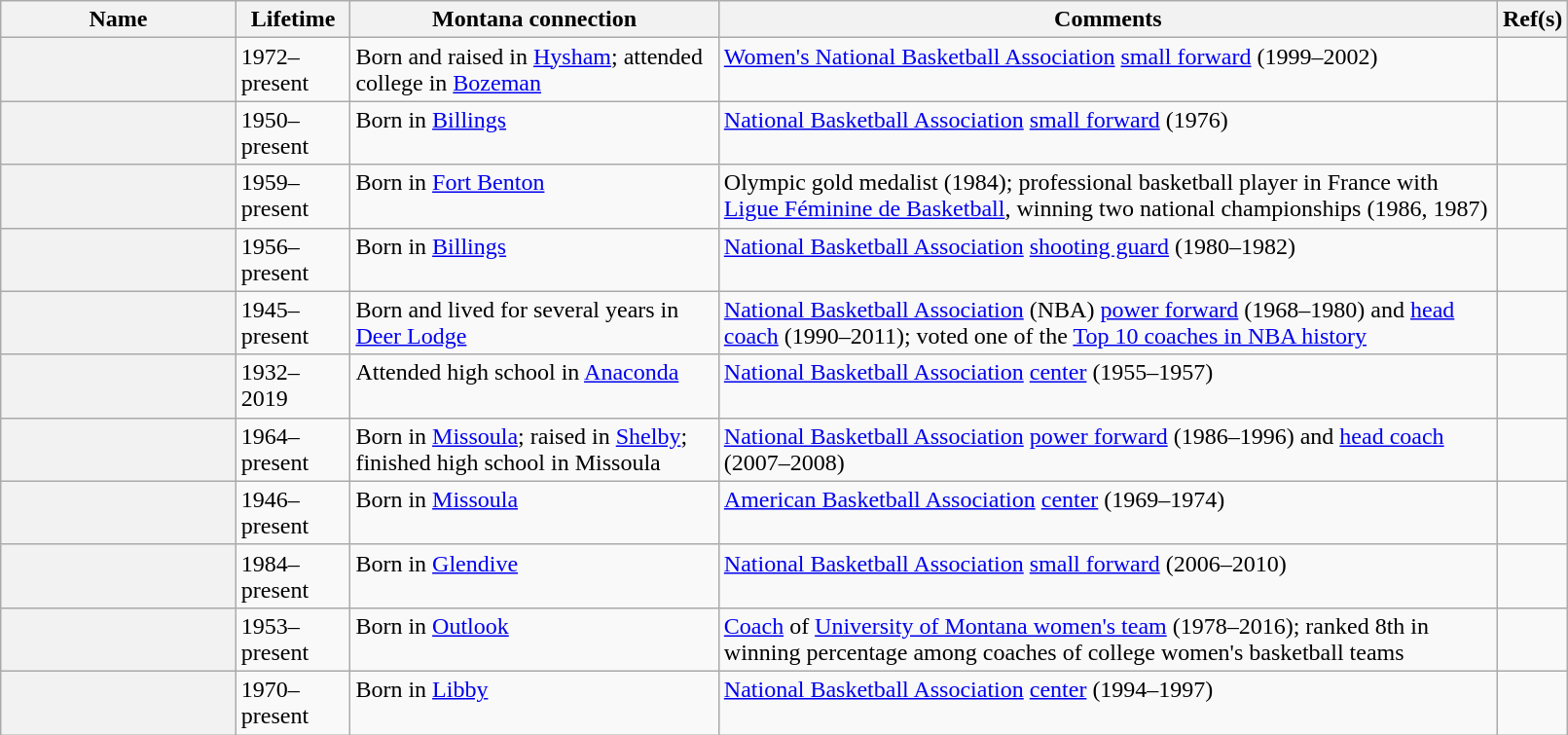<table class="sortable wikitable plainrowheaders" width="85%">
<tr>
<th width="15%" scope="col">Name</th>
<th scope="col">Lifetime</th>
<th class="unsortable" scope="col">Montana connection</th>
<th class="unsortable" scope="col">Comments</th>
<th class="unsortable" width="2%" scope="col">Ref(s)</th>
</tr>
<tr valign="top">
<th scope="row"></th>
<td>1972–present</td>
<td>Born and raised in <a href='#'>Hysham</a>; attended college in <a href='#'>Bozeman</a></td>
<td><a href='#'>Women's National Basketball Association</a> <a href='#'>small forward</a> (1999–2002)</td>
<td align="center"></td>
</tr>
<tr valign="top">
<th scope="row"></th>
<td>1950–present</td>
<td>Born in <a href='#'>Billings</a></td>
<td><a href='#'>National Basketball Association</a> <a href='#'>small forward</a> (1976)</td>
<td align="center"></td>
</tr>
<tr valign="top">
<th scope="row"></th>
<td>1959–present</td>
<td>Born in <a href='#'>Fort Benton</a></td>
<td>Olympic gold medalist (1984); professional basketball player in France with <a href='#'>Ligue Féminine de Basketball</a>, winning two national championships (1986, 1987)</td>
<td align="center"></td>
</tr>
<tr valign="top">
<th scope="row"></th>
<td>1956–present</td>
<td>Born in <a href='#'>Billings</a></td>
<td><a href='#'>National Basketball Association</a> <a href='#'>shooting guard</a> (1980–1982)</td>
<td align="center"></td>
</tr>
<tr valign="top">
<th scope="row"></th>
<td>1945–present</td>
<td>Born and lived for several years in <a href='#'>Deer Lodge</a></td>
<td><a href='#'>National Basketball Association</a> (NBA) <a href='#'>power forward</a> (1968–1980) and <a href='#'>head coach</a> (1990–2011); voted one of the <a href='#'>Top 10 coaches in NBA history</a></td>
<td align="center"></td>
</tr>
<tr valign="top">
<th scope="row"></th>
<td>1932–2019</td>
<td>Attended high school in <a href='#'>Anaconda</a></td>
<td><a href='#'>National Basketball Association</a> <a href='#'>center</a> (1955–1957)</td>
<td align="center"></td>
</tr>
<tr valign="top">
<th scope="row"></th>
<td>1964–present</td>
<td>Born in <a href='#'>Missoula</a>; raised in <a href='#'>Shelby</a>; finished high school in Missoula</td>
<td><a href='#'>National Basketball Association</a> <a href='#'>power forward</a> (1986–1996) and <a href='#'>head coach</a> (2007–2008)</td>
<td align="center"></td>
</tr>
<tr valign="top">
<th scope="row"></th>
<td>1946–present</td>
<td>Born in <a href='#'>Missoula</a></td>
<td><a href='#'>American Basketball Association</a> <a href='#'>center</a> (1969–1974)</td>
<td align="center"></td>
</tr>
<tr valign="top">
<th scope="row"></th>
<td>1984–present</td>
<td>Born in <a href='#'>Glendive</a></td>
<td><a href='#'>National Basketball Association</a> <a href='#'>small forward</a> (2006–2010)</td>
<td align="center"></td>
</tr>
<tr valign="top">
<th scope="row"></th>
<td>1953–present</td>
<td>Born in <a href='#'>Outlook</a></td>
<td><a href='#'>Coach</a> of <a href='#'>University of Montana women's team</a> (1978–2016); ranked 8th in winning percentage among coaches of college women's basketball teams</td>
<td align="center"></td>
</tr>
<tr valign="top">
<th scope="row"></th>
<td>1970–present</td>
<td>Born in <a href='#'>Libby</a></td>
<td><a href='#'>National Basketball Association</a> <a href='#'>center</a> (1994–1997)</td>
<td align="center"></td>
</tr>
</table>
